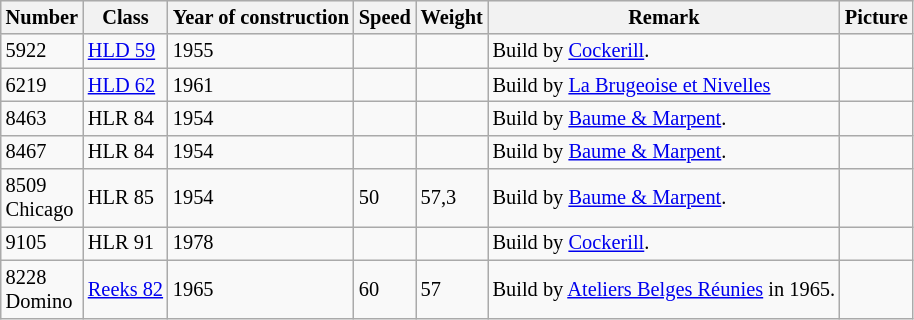<table class="wikitable vatop" style="font-size:85%;">
<tr style="background-color:#eeeeee">
<th>Number</th>
<th>Class</th>
<th>Year of construction</th>
<th>Speed</th>
<th>Weight</th>
<th class="unsortable">Remark</th>
<th class="unsortable">Picture</th>
</tr>
<tr>
<td>5922</td>
<td><a href='#'>HLD 59</a></td>
<td>1955</td>
<td></td>
<td></td>
<td>Build by <a href='#'>Cockerill</a>.</td>
<td></td>
</tr>
<tr>
<td>6219</td>
<td><a href='#'>HLD 62</a></td>
<td>1961</td>
<td></td>
<td></td>
<td>Build by <a href='#'>La Brugeoise et Nivelles</a></td>
<td></td>
</tr>
<tr>
<td>8463</td>
<td>HLR 84</td>
<td>1954</td>
<td></td>
<td></td>
<td>Build by <a href='#'>Baume & Marpent</a>.</td>
<td></td>
</tr>
<tr>
<td>8467</td>
<td>HLR 84</td>
<td>1954</td>
<td></td>
<td></td>
<td>Build by <a href='#'>Baume & Marpent</a>.</td>
<td></td>
</tr>
<tr>
<td>8509<br>Chicago</td>
<td>HLR 85</td>
<td>1954</td>
<td>50</td>
<td>57,3</td>
<td>Build by <a href='#'>Baume & Marpent</a>.</td>
<td></td>
</tr>
<tr>
<td>9105</td>
<td>HLR 91</td>
<td>1978</td>
<td></td>
<td></td>
<td>Build by <a href='#'>Cockerill</a>.</td>
<td></td>
</tr>
<tr>
<td>8228<br>Domino</td>
<td><a href='#'>Reeks 82</a></td>
<td>1965</td>
<td>60</td>
<td>57</td>
<td>Build by <a href='#'>Ateliers Belges Réunies</a> in 1965.</td>
<td></td>
</tr>
</table>
